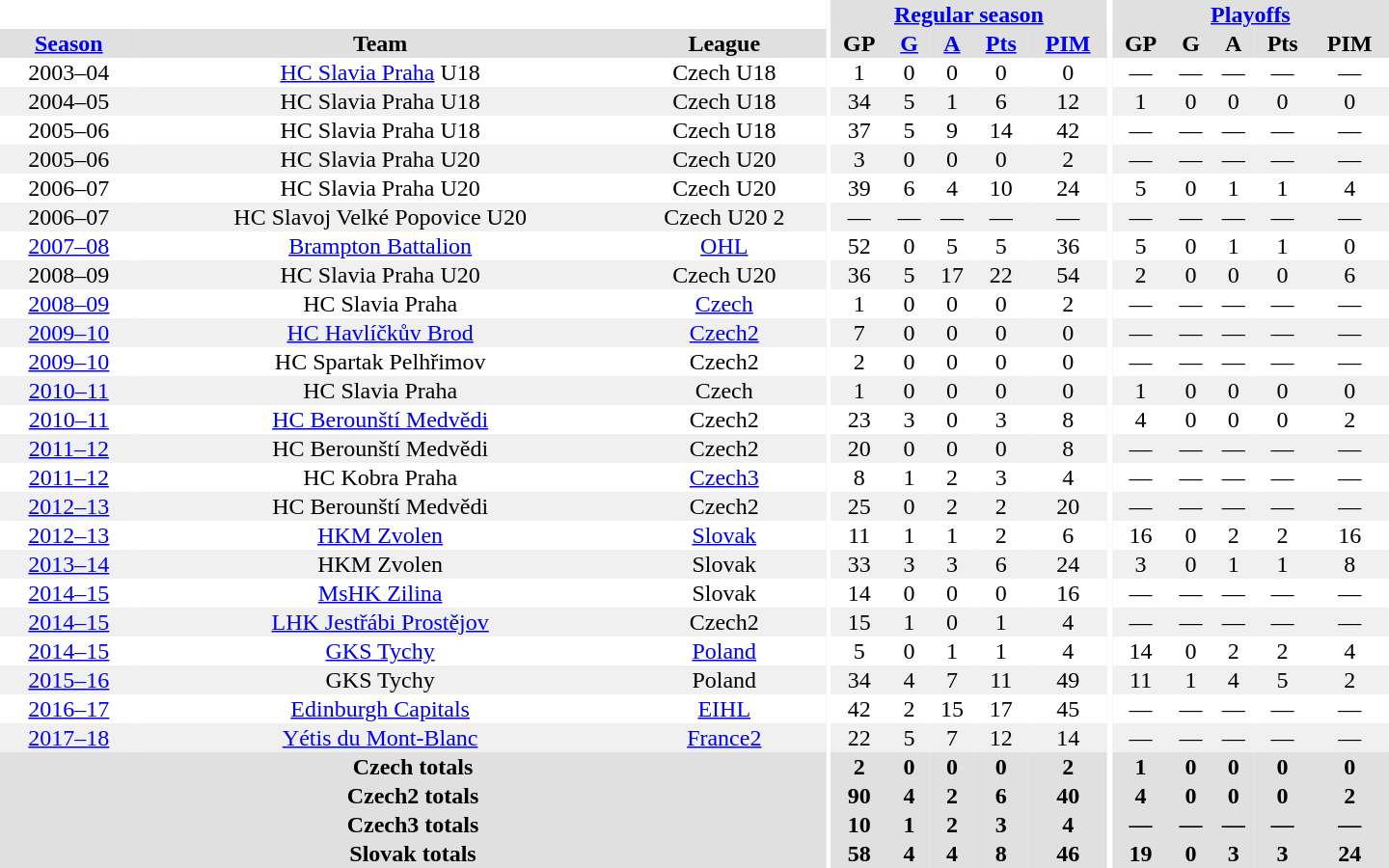<table border="0" cellpadding="1" cellspacing="0" style="text-align:center; width:60em">
<tr bgcolor="#e0e0e0">
<th colspan="3" bgcolor="#ffffff"></th>
<th rowspan="99" bgcolor="#ffffff"></th>
<th colspan="5"><a href='#'>Regular season</a></th>
<th rowspan="99" bgcolor="#ffffff"></th>
<th colspan="5"><a href='#'>Playoffs</a></th>
</tr>
<tr bgcolor="#e0e0e0">
<th><a href='#'>Season</a></th>
<th>Team</th>
<th>League</th>
<th>GP</th>
<th><a href='#'>G</a></th>
<th><a href='#'>A</a></th>
<th><a href='#'>Pts</a></th>
<th><a href='#'>PIM</a></th>
<th>GP</th>
<th>G</th>
<th>A</th>
<th>Pts</th>
<th>PIM</th>
</tr>
<tr>
<td>2003–04</td>
<td><a href='#'>HC Slavia Praha</a> U18</td>
<td>Czech U18</td>
<td>1</td>
<td>0</td>
<td>0</td>
<td>0</td>
<td>0</td>
<td>—</td>
<td>—</td>
<td>—</td>
<td>—</td>
<td>—</td>
</tr>
<tr bgcolor="#f0f0f0">
<td>2004–05</td>
<td>HC Slavia Praha U18</td>
<td>Czech U18</td>
<td>34</td>
<td>5</td>
<td>1</td>
<td>6</td>
<td>12</td>
<td>1</td>
<td>0</td>
<td>0</td>
<td>0</td>
<td>0</td>
</tr>
<tr>
<td>2005–06</td>
<td>HC Slavia Praha U18</td>
<td>Czech U18</td>
<td>37</td>
<td>5</td>
<td>9</td>
<td>14</td>
<td>42</td>
<td>—</td>
<td>—</td>
<td>—</td>
<td>—</td>
<td>—</td>
</tr>
<tr bgcolor="#f0f0f0">
<td>2005–06</td>
<td>HC Slavia Praha U20</td>
<td>Czech U20</td>
<td>3</td>
<td>0</td>
<td>0</td>
<td>0</td>
<td>2</td>
<td>—</td>
<td>—</td>
<td>—</td>
<td>—</td>
<td>—</td>
</tr>
<tr>
<td>2006–07</td>
<td>HC Slavia Praha U20</td>
<td>Czech U20</td>
<td>39</td>
<td>6</td>
<td>4</td>
<td>10</td>
<td>24</td>
<td>5</td>
<td>0</td>
<td>1</td>
<td>1</td>
<td>4</td>
</tr>
<tr bgcolor="#f0f0f0">
<td>2006–07</td>
<td>HC Slavoj Velké Popovice U20</td>
<td>Czech U20 2</td>
<td>—</td>
<td>—</td>
<td>—</td>
<td>—</td>
<td>—</td>
<td>—</td>
<td>—</td>
<td>—</td>
<td>—</td>
<td>—</td>
</tr>
<tr>
<td><a href='#'>2007–08</a></td>
<td><a href='#'>Brampton Battalion</a></td>
<td><a href='#'>OHL</a></td>
<td>52</td>
<td>0</td>
<td>5</td>
<td>5</td>
<td>36</td>
<td>5</td>
<td>0</td>
<td>1</td>
<td>1</td>
<td>0</td>
</tr>
<tr bgcolor="#f0f0f0">
<td>2008–09</td>
<td>HC Slavia Praha U20</td>
<td>Czech U20</td>
<td>36</td>
<td>5</td>
<td>17</td>
<td>22</td>
<td>54</td>
<td>2</td>
<td>0</td>
<td>0</td>
<td>0</td>
<td>6</td>
</tr>
<tr>
<td><a href='#'>2008–09</a></td>
<td>HC Slavia Praha</td>
<td><a href='#'>Czech</a></td>
<td>1</td>
<td>0</td>
<td>0</td>
<td>0</td>
<td>2</td>
<td>—</td>
<td>—</td>
<td>—</td>
<td>—</td>
<td>—</td>
</tr>
<tr bgcolor="#f0f0f0">
<td><a href='#'>2009–10</a></td>
<td><a href='#'>HC Havlíčkův Brod</a></td>
<td><a href='#'>Czech2</a></td>
<td>7</td>
<td>0</td>
<td>0</td>
<td>0</td>
<td>0</td>
<td>—</td>
<td>—</td>
<td>—</td>
<td>—</td>
<td>—</td>
</tr>
<tr>
<td><a href='#'>2009–10</a></td>
<td>HC Spartak Pelhřimov</td>
<td>Czech2</td>
<td>2</td>
<td>0</td>
<td>0</td>
<td>0</td>
<td>0</td>
<td>—</td>
<td>—</td>
<td>—</td>
<td>—</td>
<td>—</td>
</tr>
<tr bgcolor="#f0f0f0">
<td><a href='#'>2010–11</a></td>
<td>HC Slavia Praha</td>
<td>Czech</td>
<td>1</td>
<td>0</td>
<td>0</td>
<td>0</td>
<td>0</td>
<td>1</td>
<td>0</td>
<td>0</td>
<td>0</td>
<td>0</td>
</tr>
<tr>
<td><a href='#'>2010–11</a></td>
<td><a href='#'>HC Berounští Medvědi</a></td>
<td>Czech2</td>
<td>23</td>
<td>3</td>
<td>0</td>
<td>3</td>
<td>8</td>
<td>4</td>
<td>0</td>
<td>0</td>
<td>0</td>
<td>2</td>
</tr>
<tr bgcolor="#f0f0f0">
<td><a href='#'>2011–12</a></td>
<td>HC Berounští Medvědi</td>
<td>Czech2</td>
<td>20</td>
<td>0</td>
<td>0</td>
<td>0</td>
<td>8</td>
<td>—</td>
<td>—</td>
<td>—</td>
<td>—</td>
<td>—</td>
</tr>
<tr>
<td><a href='#'>2011–12</a></td>
<td>HC Kobra Praha</td>
<td><a href='#'>Czech3</a></td>
<td>8</td>
<td>1</td>
<td>2</td>
<td>3</td>
<td>4</td>
<td>—</td>
<td>—</td>
<td>—</td>
<td>—</td>
<td>—</td>
</tr>
<tr bgcolor="#f0f0f0">
<td><a href='#'>2012–13</a></td>
<td>HC Berounští Medvědi</td>
<td>Czech2</td>
<td>25</td>
<td>0</td>
<td>2</td>
<td>2</td>
<td>20</td>
<td>—</td>
<td>—</td>
<td>—</td>
<td>—</td>
<td>—</td>
</tr>
<tr>
<td><a href='#'>2012–13</a></td>
<td><a href='#'>HKM Zvolen</a></td>
<td><a href='#'>Slovak</a></td>
<td>11</td>
<td>1</td>
<td>1</td>
<td>2</td>
<td>6</td>
<td>16</td>
<td>0</td>
<td>2</td>
<td>2</td>
<td>16</td>
</tr>
<tr bgcolor="#f0f0f0">
<td><a href='#'>2013–14</a></td>
<td>HKM Zvolen</td>
<td>Slovak</td>
<td>33</td>
<td>3</td>
<td>3</td>
<td>6</td>
<td>24</td>
<td>3</td>
<td>0</td>
<td>1</td>
<td>1</td>
<td>8</td>
</tr>
<tr>
<td><a href='#'>2014–15</a></td>
<td><a href='#'>MsHK Zilina</a></td>
<td>Slovak</td>
<td>14</td>
<td>0</td>
<td>0</td>
<td>0</td>
<td>16</td>
<td>—</td>
<td>—</td>
<td>—</td>
<td>—</td>
<td>—</td>
</tr>
<tr bgcolor="#f0f0f0">
<td><a href='#'>2014–15</a></td>
<td><a href='#'>LHK Jestřábi Prostějov</a></td>
<td>Czech2</td>
<td>15</td>
<td>1</td>
<td>0</td>
<td>1</td>
<td>4</td>
<td>—</td>
<td>—</td>
<td>—</td>
<td>—</td>
<td>—</td>
</tr>
<tr>
<td><a href='#'>2014–15</a></td>
<td><a href='#'>GKS Tychy</a></td>
<td><a href='#'>Poland</a></td>
<td>5</td>
<td>0</td>
<td>1</td>
<td>1</td>
<td>4</td>
<td>14</td>
<td>0</td>
<td>2</td>
<td>2</td>
<td>4</td>
</tr>
<tr bgcolor="#f0f0f0">
<td><a href='#'>2015–16</a></td>
<td>GKS Tychy</td>
<td>Poland</td>
<td>34</td>
<td>4</td>
<td>7</td>
<td>11</td>
<td>49</td>
<td>11</td>
<td>1</td>
<td>4</td>
<td>5</td>
<td>2</td>
</tr>
<tr>
<td><a href='#'>2016–17</a></td>
<td><a href='#'>Edinburgh Capitals</a></td>
<td><a href='#'>EIHL</a></td>
<td>42</td>
<td>2</td>
<td>15</td>
<td>17</td>
<td>45</td>
<td>—</td>
<td>—</td>
<td>—</td>
<td>—</td>
<td>—</td>
</tr>
<tr bgcolor="#f0f0f0">
<td><a href='#'>2017–18</a></td>
<td><a href='#'>Yétis du Mont-Blanc</a></td>
<td><a href='#'>France2</a></td>
<td>22</td>
<td>5</td>
<td>7</td>
<td>12</td>
<td>14</td>
<td>—</td>
<td>—</td>
<td>—</td>
<td>—</td>
<td>—</td>
</tr>
<tr>
</tr>
<tr ALIGN="center" bgcolor="#e0e0e0">
<th colspan="3">Czech totals</th>
<th ALIGN="center">2</th>
<th ALIGN="center">0</th>
<th ALIGN="center">0</th>
<th ALIGN="center">0</th>
<th ALIGN="center">2</th>
<th ALIGN="center">1</th>
<th ALIGN="center">0</th>
<th ALIGN="center">0</th>
<th ALIGN="center">0</th>
<th ALIGN="center">0</th>
</tr>
<tr>
</tr>
<tr ALIGN="center" bgcolor="#e0e0e0">
<th colspan="3">Czech2 totals</th>
<th ALIGN="center">90</th>
<th ALIGN="center">4</th>
<th ALIGN="center">2</th>
<th ALIGN="center">6</th>
<th ALIGN="center">40</th>
<th ALIGN="center">4</th>
<th ALIGN="center">0</th>
<th ALIGN="center">0</th>
<th ALIGN="center">0</th>
<th ALIGN="center">2</th>
</tr>
<tr>
</tr>
<tr ALIGN="center" bgcolor="#e0e0e0">
<th colspan="3">Czech3 totals</th>
<th ALIGN="center">10</th>
<th ALIGN="center">1</th>
<th ALIGN="center">2</th>
<th ALIGN="center">3</th>
<th ALIGN="center">4</th>
<th ALIGN="center">—</th>
<th ALIGN="center">—</th>
<th ALIGN="center">—</th>
<th ALIGN="center">—</th>
<th ALIGN="center">—</th>
</tr>
<tr>
</tr>
<tr ALIGN="center" bgcolor="#e0e0e0">
<th colspan="3">Slovak totals</th>
<th ALIGN="center">58</th>
<th ALIGN="center">4</th>
<th ALIGN="center">4</th>
<th ALIGN="center">8</th>
<th ALIGN="center">46</th>
<th ALIGN="center">19</th>
<th ALIGN="center">0</th>
<th ALIGN="center">3</th>
<th ALIGN="center">3</th>
<th ALIGN="center">24</th>
</tr>
</table>
